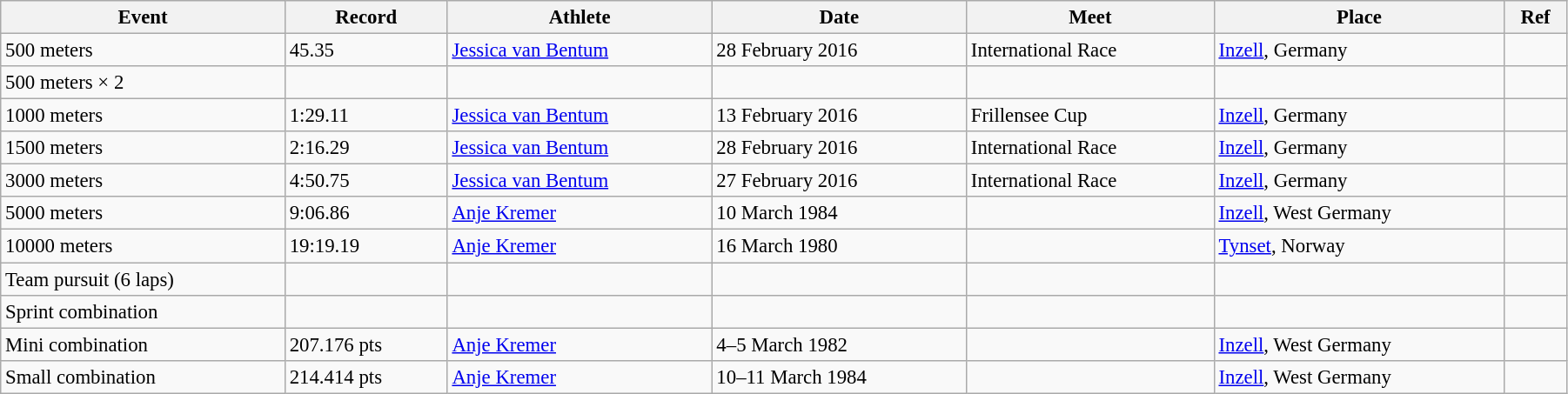<table class="wikitable" style="font-size:95%; width: 95%;">
<tr>
<th>Event</th>
<th>Record</th>
<th>Athlete</th>
<th>Date</th>
<th>Meet</th>
<th>Place</th>
<th>Ref</th>
</tr>
<tr>
<td>500 meters</td>
<td>45.35</td>
<td><a href='#'>Jessica van Bentum</a></td>
<td>28 February 2016</td>
<td>International Race</td>
<td><a href='#'>Inzell</a>, Germany</td>
<td></td>
</tr>
<tr>
<td>500 meters × 2</td>
<td></td>
<td></td>
<td></td>
<td></td>
<td></td>
<td></td>
</tr>
<tr>
<td>1000 meters</td>
<td>1:29.11</td>
<td><a href='#'>Jessica van Bentum</a></td>
<td>13 February 2016</td>
<td>Frillensee Cup</td>
<td><a href='#'>Inzell</a>, Germany</td>
<td></td>
</tr>
<tr>
<td>1500 meters</td>
<td>2:16.29</td>
<td><a href='#'>Jessica van Bentum</a></td>
<td>28 February 2016</td>
<td>International Race</td>
<td><a href='#'>Inzell</a>, Germany</td>
<td></td>
</tr>
<tr>
<td>3000 meters</td>
<td>4:50.75</td>
<td><a href='#'>Jessica van Bentum</a></td>
<td>27 February 2016</td>
<td>International Race</td>
<td><a href='#'>Inzell</a>, Germany</td>
<td></td>
</tr>
<tr>
<td>5000 meters</td>
<td>9:06.86</td>
<td><a href='#'>Anje Kremer</a></td>
<td>10 March 1984</td>
<td></td>
<td><a href='#'>Inzell</a>, West Germany</td>
<td></td>
</tr>
<tr>
<td>10000 meters</td>
<td>19:19.19</td>
<td><a href='#'>Anje Kremer</a></td>
<td>16 March 1980</td>
<td></td>
<td><a href='#'>Tynset</a>, Norway</td>
<td></td>
</tr>
<tr>
<td>Team pursuit (6 laps)</td>
<td></td>
<td></td>
<td></td>
<td></td>
<td></td>
<td></td>
</tr>
<tr>
<td>Sprint combination</td>
<td></td>
<td></td>
<td></td>
<td></td>
<td></td>
<td></td>
</tr>
<tr>
<td>Mini combination</td>
<td>207.176 pts</td>
<td><a href='#'>Anje Kremer</a></td>
<td>4–5 March 1982</td>
<td></td>
<td><a href='#'>Inzell</a>, West Germany</td>
<td></td>
</tr>
<tr>
<td>Small combination</td>
<td>214.414 pts</td>
<td><a href='#'>Anje Kremer</a></td>
<td>10–11 March 1984</td>
<td></td>
<td><a href='#'>Inzell</a>, West Germany</td>
<td></td>
</tr>
</table>
